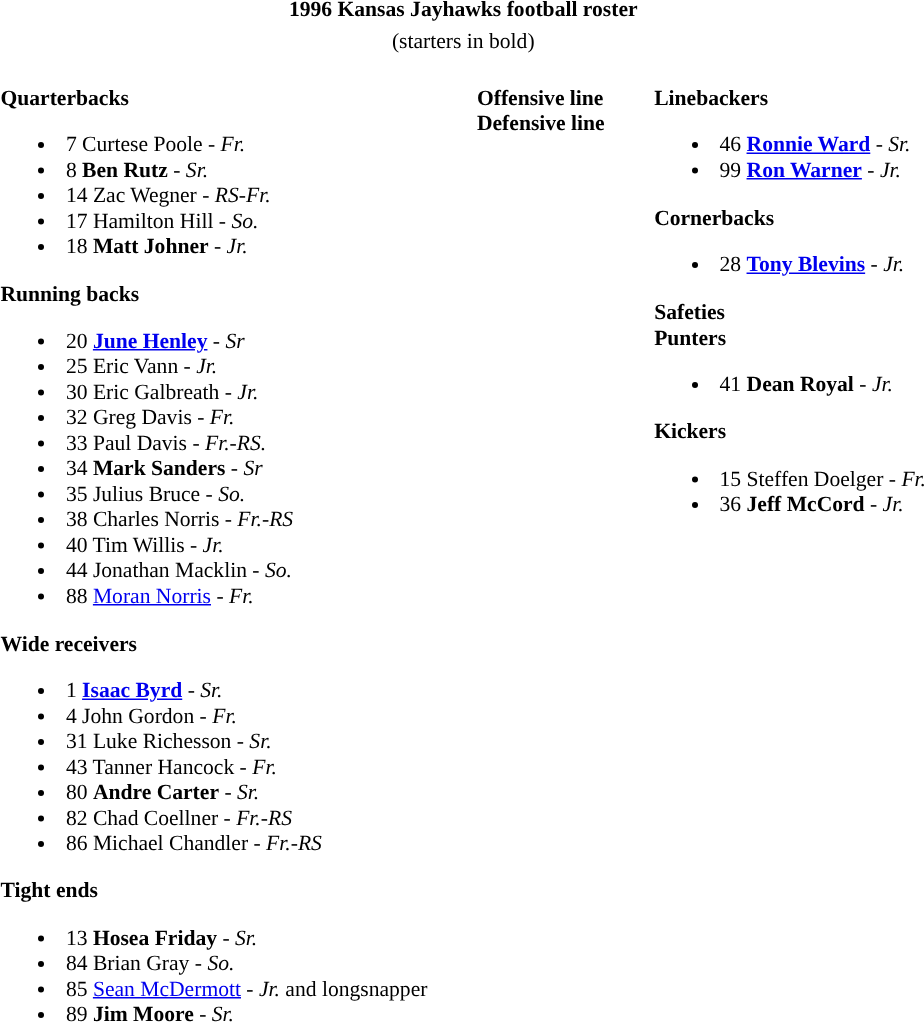<table class="toccolours" style="font-size:90%;">
<tr style="text-align:center;">
<th colspan="5">1996 Kansas Jayhawks football roster</th>
</tr>
<tr>
<td colspan="5" align="center">(starters in bold)</td>
</tr>
<tr>
<td valign="top"><br><strong>Quarterbacks</strong><ul><li> 7 Curtese Poole - <em>Fr.</em></li><li> 8 <strong>Ben Rutz</strong> - <em>Sr.</em></li><li> 14 Zac Wegner - <em>RS-Fr.</em></li><li> 17 Hamilton Hill - <em>So.</em></li><li> 18 <strong>Matt Johner</strong> - <em>Jr.</em></li></ul><strong>Running backs</strong><ul><li> 20 <strong><a href='#'>June Henley</a></strong> - <em>Sr</em></li><li> 25 Eric Vann - <em>Jr.</em></li><li> 30 Eric Galbreath - <em>Jr.</em></li><li> 32 Greg Davis - <em>Fr.</em></li><li> 33 Paul Davis - <em>Fr.-RS.</em></li><li> 34 <strong>Mark Sanders</strong> - <em>Sr</em></li><li> 35 Julius Bruce - <em>So.</em></li><li> 38 Charles Norris - <em>Fr.-RS</em></li><li> 40 Tim Willis - <em>Jr.</em></li><li> 44 Jonathan Macklin - <em>So.</em></li><li> 88 <a href='#'>Moran Norris</a> - <em>Fr.</em></li></ul><strong>Wide receivers</strong><ul><li> 1 <strong><a href='#'>Isaac Byrd</a></strong> - <em>Sr.</em></li><li> 4 John Gordon - <em>Fr.</em></li><li> 31 Luke Richesson - <em>Sr.</em></li><li> 43 Tanner Hancock - <em>Fr.</em></li><li> 80 <strong>Andre Carter</strong> - <em>Sr.</em></li><li> 82 Chad Coellner - <em>Fr.-RS</em></li><li> 86 Michael Chandler - <em>Fr.-RS</em></li></ul><strong>Tight ends</strong><ul><li> 13 <strong>Hosea Friday</strong> - <em>Sr.</em></li><li> 84 Brian Gray - <em>So.</em></li><li> 85 <a href='#'>Sean McDermott</a> - <em>Jr.</em> and longsnapper</li><li> 89 <strong>Jim Moore</strong> - <em>Sr.</em></li></ul></td>
<td width="25"> </td>
<td valign="top"><br><strong>Offensive line</strong><br><strong>Defensive line</strong></td>
<td width="25"> </td>
<td valign="top"><br><strong>Linebackers</strong><ul><li> 46 <strong><a href='#'>Ronnie Ward</a></strong> - <em>Sr.</em></li><li> 99 <strong><a href='#'>Ron Warner</a></strong> - <em>Jr.</em></li></ul><strong>Cornerbacks</strong><ul><li> 28 <strong><a href='#'>Tony Blevins</a></strong> - <em>Jr.</em></li></ul><strong>Safeties</strong><br><strong>Punters</strong><ul><li> 41  <strong>Dean Royal</strong> - <em>Jr.</em></li></ul><strong>Kickers</strong><ul><li> 15  Steffen Doelger - <em>Fr.</em></li><li> 36  <strong>Jeff McCord</strong> - <em>Jr.</em></li></ul></td>
</tr>
</table>
